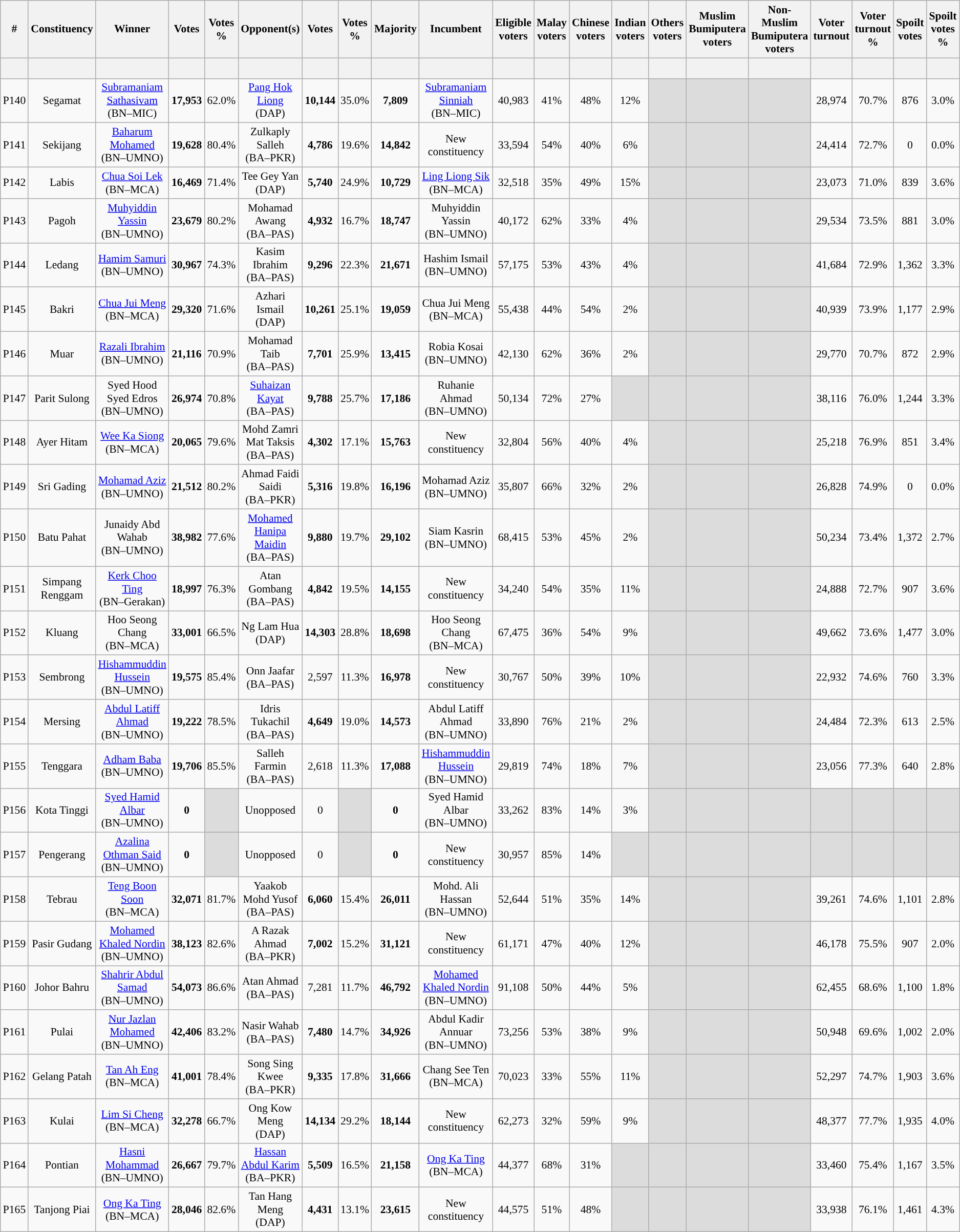<table class="wikitable sortable" style="text-align:center; font-size:90%">
<tr>
<th width="30">#</th>
<th width="60">Constituency</th>
<th width="150">Winner</th>
<th width="50">Votes</th>
<th width="50">Votes %</th>
<th width="150">Opponent(s)</th>
<th width="50">Votes</th>
<th width="50">Votes %</th>
<th width="50">Majority</th>
<th width="150">Incumbent</th>
<th width="50">Eligible voters</th>
<th width="50">Malay voters</th>
<th width="50">Chinese voters</th>
<th width="50">Indian voters</th>
<th width="50">Others voters</th>
<th width="50">Muslim Bumiputera voters</th>
<th width="50">Non-Muslim Bumiputera voters</th>
<th width="50">Voter turnout</th>
<th width="50">Voter turnout %</th>
<th width="50">Spoilt votes</th>
<th width="50">Spoilt votes %</th>
</tr>
<tr>
<th height="20"></th>
<th></th>
<th></th>
<th></th>
<th></th>
<th></th>
<th></th>
<th></th>
<th></th>
<th></th>
<th></th>
<th></th>
<th></th>
<th></th>
<th></th>
<th></th>
<th></th>
<th></th>
<th></th>
<th></th>
<th></th>
</tr>
<tr>
<td>P140</td>
<td>Segamat</td>
<td><a href='#'>Subramaniam Sathasivam</a><br>(BN–MIC)</td>
<td><strong>17,953</strong></td>
<td>62.0%</td>
<td><a href='#'>Pang Hok Liong</a><br>(DAP)</td>
<td><strong>10,144</strong></td>
<td>35.0%</td>
<td><strong>7,809</strong></td>
<td><a href='#'>Subramaniam Sinniah</a><br>(BN–MIC)</td>
<td>40,983</td>
<td>41%</td>
<td>48%</td>
<td>12%</td>
<td bgcolor="dcdcdc"></td>
<td bgcolor="dcdcdc"></td>
<td bgcolor="dcdcdc"></td>
<td>28,974</td>
<td>70.7%</td>
<td>876</td>
<td>3.0%</td>
</tr>
<tr>
<td>P141</td>
<td>Sekijang</td>
<td><a href='#'>Baharum Mohamed</a><br>(BN–UMNO)</td>
<td><strong>19,628</strong></td>
<td>80.4%</td>
<td>Zulkaply Salleh<br>(BA–PKR)</td>
<td><strong>4,786</strong></td>
<td>19.6%</td>
<td><strong>14,842</strong></td>
<td>New constituency</td>
<td>33,594</td>
<td>54%</td>
<td>40%</td>
<td>6%</td>
<td bgcolor="dcdcdc"></td>
<td bgcolor="dcdcdc"></td>
<td bgcolor="dcdcdc"></td>
<td>24,414</td>
<td>72.7%</td>
<td>0</td>
<td>0.0%</td>
</tr>
<tr>
<td>P142</td>
<td>Labis</td>
<td><a href='#'>Chua Soi Lek</a><br>(BN–MCA)</td>
<td><strong>16,469</strong></td>
<td>71.4%</td>
<td>Tee Gey Yan<br>(DAP)</td>
<td><strong>5,740</strong></td>
<td>24.9%</td>
<td><strong>10,729</strong></td>
<td><a href='#'>Ling Liong Sik</a><br>(BN–MCA)</td>
<td>32,518</td>
<td>35%</td>
<td>49%</td>
<td>15%</td>
<td bgcolor="dcdcdc"></td>
<td bgcolor="dcdcdc"></td>
<td bgcolor="dcdcdc"></td>
<td>23,073</td>
<td>71.0%</td>
<td>839</td>
<td>3.6%</td>
</tr>
<tr>
<td>P143</td>
<td>Pagoh</td>
<td><a href='#'>Muhyiddin Yassin</a><br>(BN–UMNO)</td>
<td><strong>23,679</strong></td>
<td>80.2%</td>
<td>Mohamad Awang<br>(BA–PAS)</td>
<td><strong>4,932</strong></td>
<td>16.7%</td>
<td><strong>18,747</strong></td>
<td>Muhyiddin Yassin<br>(BN–UMNO)</td>
<td>40,172</td>
<td>62%</td>
<td>33%</td>
<td>4%</td>
<td bgcolor="dcdcdc"></td>
<td bgcolor="dcdcdc"></td>
<td bgcolor="dcdcdc"></td>
<td>29,534</td>
<td>73.5%</td>
<td>881</td>
<td>3.0%</td>
</tr>
<tr>
<td>P144</td>
<td>Ledang</td>
<td><a href='#'>Hamim Samuri</a><br>(BN–UMNO)</td>
<td><strong>30,967</strong></td>
<td>74.3%</td>
<td>Kasim Ibrahim<br>(BA–PAS)</td>
<td><strong>9,296</strong></td>
<td>22.3%</td>
<td><strong>21,671</strong></td>
<td>Hashim Ismail<br>(BN–UMNO)</td>
<td>57,175</td>
<td>53%</td>
<td>43%</td>
<td>4%</td>
<td bgcolor="dcdcdc"></td>
<td bgcolor="dcdcdc"></td>
<td bgcolor="dcdcdc"></td>
<td>41,684</td>
<td>72.9%</td>
<td>1,362</td>
<td>3.3%</td>
</tr>
<tr>
<td>P145</td>
<td>Bakri</td>
<td><a href='#'>Chua Jui Meng</a><br>(BN–MCA)</td>
<td><strong>29,320</strong></td>
<td>71.6%</td>
<td>Azhari Ismail<br>(DAP)</td>
<td><strong>10,261</strong></td>
<td>25.1%</td>
<td><strong>19,059</strong></td>
<td>Chua Jui Meng<br>(BN–MCA)</td>
<td>55,438</td>
<td>44%</td>
<td>54%</td>
<td>2%</td>
<td bgcolor="dcdcdc"></td>
<td bgcolor="dcdcdc"></td>
<td bgcolor="dcdcdc"></td>
<td>40,939</td>
<td>73.9%</td>
<td>1,177</td>
<td>2.9%</td>
</tr>
<tr>
<td>P146</td>
<td>Muar</td>
<td><a href='#'>Razali Ibrahim</a><br>(BN–UMNO)</td>
<td><strong>21,116</strong></td>
<td>70.9%</td>
<td>Mohamad Taib<br>(BA–PAS)</td>
<td><strong>7,701</strong></td>
<td>25.9%</td>
<td><strong>13,415</strong></td>
<td>Robia Kosai<br>(BN–UMNO)</td>
<td>42,130</td>
<td>62%</td>
<td>36%</td>
<td>2%</td>
<td bgcolor="dcdcdc"></td>
<td bgcolor="dcdcdc"></td>
<td bgcolor="dcdcdc"></td>
<td>29,770</td>
<td>70.7%</td>
<td>872</td>
<td>2.9%</td>
</tr>
<tr>
<td>P147</td>
<td>Parit Sulong</td>
<td>Syed Hood Syed Edros<br>(BN–UMNO)</td>
<td><strong>26,974</strong></td>
<td>70.8%</td>
<td><a href='#'>Suhaizan Kayat</a><br>(BA–PAS)</td>
<td><strong>9,788</strong></td>
<td>25.7%</td>
<td><strong>17,186</strong></td>
<td>Ruhanie Ahmad<br>(BN–UMNO)</td>
<td>50,134</td>
<td>72%</td>
<td>27%</td>
<td bgcolor="dcdcdc"></td>
<td bgcolor="dcdcdc"></td>
<td bgcolor="dcdcdc"></td>
<td bgcolor="dcdcdc"></td>
<td>38,116</td>
<td>76.0%</td>
<td>1,244</td>
<td>3.3%</td>
</tr>
<tr>
<td>P148</td>
<td>Ayer Hitam</td>
<td><a href='#'>Wee Ka Siong</a><br>(BN–MCA)</td>
<td><strong>20,065</strong></td>
<td>79.6%</td>
<td>Mohd Zamri Mat Taksis<br>(BA–PAS)</td>
<td><strong>4,302</strong></td>
<td>17.1%</td>
<td><strong>15,763</strong></td>
<td>New constituency</td>
<td>32,804</td>
<td>56%</td>
<td>40%</td>
<td>4%</td>
<td bgcolor="dcdcdc"></td>
<td bgcolor="dcdcdc"></td>
<td bgcolor="dcdcdc"></td>
<td>25,218</td>
<td>76.9%</td>
<td>851</td>
<td>3.4%</td>
</tr>
<tr>
<td>P149</td>
<td>Sri Gading</td>
<td><a href='#'>Mohamad Aziz</a><br>(BN–UMNO)</td>
<td><strong>21,512</strong></td>
<td>80.2%</td>
<td>Ahmad Faidi Saidi<br>(BA–PKR)</td>
<td><strong>5,316</strong></td>
<td>19.8%</td>
<td><strong>16,196</strong></td>
<td>Mohamad Aziz<br>(BN–UMNO)</td>
<td>35,807</td>
<td>66%</td>
<td>32%</td>
<td>2%</td>
<td bgcolor="dcdcdc"></td>
<td bgcolor="dcdcdc"></td>
<td bgcolor="dcdcdc"></td>
<td>26,828</td>
<td>74.9%</td>
<td>0</td>
<td>0.0%</td>
</tr>
<tr>
<td>P150</td>
<td>Batu Pahat</td>
<td>Junaidy Abd Wahab<br>(BN–UMNO)</td>
<td><strong>38,982</strong></td>
<td>77.6%</td>
<td><a href='#'>Mohamed Hanipa Maidin</a><br>(BA–PAS)</td>
<td><strong>9,880</strong></td>
<td>19.7%</td>
<td><strong>29,102</strong></td>
<td>Siam Kasrin<br>(BN–UMNO)</td>
<td>68,415</td>
<td>53%</td>
<td>45%</td>
<td>2%</td>
<td bgcolor="dcdcdc"></td>
<td bgcolor="dcdcdc"></td>
<td bgcolor="dcdcdc"></td>
<td>50,234</td>
<td>73.4%</td>
<td>1,372</td>
<td>2.7%</td>
</tr>
<tr>
<td>P151</td>
<td>Simpang Renggam</td>
<td><a href='#'>Kerk Choo Ting</a><br>(BN–Gerakan)</td>
<td><strong>18,997</strong></td>
<td>76.3%</td>
<td>Atan Gombang<br>(BA–PAS)</td>
<td><strong>4,842</strong></td>
<td>19.5%</td>
<td><strong>14,155</strong></td>
<td>New constituency</td>
<td>34,240</td>
<td>54%</td>
<td>35%</td>
<td>11%</td>
<td bgcolor="dcdcdc"></td>
<td bgcolor="dcdcdc"></td>
<td bgcolor="dcdcdc"></td>
<td>24,888</td>
<td>72.7%</td>
<td>907</td>
<td>3.6%</td>
</tr>
<tr>
<td>P152</td>
<td>Kluang</td>
<td>Hoo Seong Chang<br>(BN–MCA)</td>
<td><strong>33,001</strong></td>
<td>66.5%</td>
<td>Ng Lam Hua<br>(DAP)</td>
<td><strong>14,303</strong></td>
<td>28.8%</td>
<td><strong>18,698</strong></td>
<td>Hoo Seong Chang<br>(BN–MCA)</td>
<td>67,475</td>
<td>36%</td>
<td>54%</td>
<td>9%</td>
<td bgcolor="dcdcdc"></td>
<td bgcolor="dcdcdc"></td>
<td bgcolor="dcdcdc"></td>
<td>49,662</td>
<td>73.6%</td>
<td>1,477</td>
<td>3.0%</td>
</tr>
<tr>
<td>P153</td>
<td>Sembrong</td>
<td><a href='#'>Hishammuddin Hussein</a><br>(BN–UMNO)</td>
<td><strong>19,575</strong></td>
<td>85.4%</td>
<td>Onn Jaafar<br>(BA–PAS)</td>
<td>2,597</td>
<td>11.3%</td>
<td><strong>16,978</strong></td>
<td>New constituency</td>
<td>30,767</td>
<td>50%</td>
<td>39%</td>
<td>10%</td>
<td bgcolor="dcdcdc"></td>
<td bgcolor="dcdcdc"></td>
<td bgcolor="dcdcdc"></td>
<td>22,932</td>
<td>74.6%</td>
<td>760</td>
<td>3.3%</td>
</tr>
<tr>
<td>P154</td>
<td>Mersing</td>
<td><a href='#'>Abdul Latiff Ahmad</a><br>(BN–UMNO)</td>
<td><strong>19,222</strong></td>
<td>78.5%</td>
<td>Idris Tukachil<br>(BA–PAS)</td>
<td><strong>4,649</strong></td>
<td>19.0%</td>
<td><strong>14,573</strong></td>
<td>Abdul Latiff Ahmad<br>(BN–UMNO)</td>
<td>33,890</td>
<td>76%</td>
<td>21%</td>
<td>2%</td>
<td bgcolor="dcdcdc"></td>
<td bgcolor="dcdcdc"></td>
<td bgcolor="dcdcdc"></td>
<td>24,484</td>
<td>72.3%</td>
<td>613</td>
<td>2.5%</td>
</tr>
<tr>
<td>P155</td>
<td>Tenggara</td>
<td><a href='#'>Adham Baba</a><br>(BN–UMNO)</td>
<td><strong>19,706</strong></td>
<td>85.5%</td>
<td>Salleh Farmin<br>(BA–PAS)</td>
<td>2,618</td>
<td>11.3%</td>
<td><strong>17,088</strong></td>
<td><a href='#'>Hishammuddin Hussein</a><br>(BN–UMNO)</td>
<td>29,819</td>
<td>74%</td>
<td>18%</td>
<td>7%</td>
<td bgcolor="dcdcdc"></td>
<td bgcolor="dcdcdc"></td>
<td bgcolor="dcdcdc"></td>
<td>23,056</td>
<td>77.3%</td>
<td>640</td>
<td>2.8%</td>
</tr>
<tr>
<td>P156</td>
<td>Kota Tinggi</td>
<td><a href='#'>Syed Hamid Albar</a><br>(BN–UMNO)</td>
<td><strong>0</strong></td>
<td bgcolor="dcdcdc"></td>
<td>Unopposed</td>
<td>0</td>
<td bgcolor="dcdcdc"></td>
<td><strong>0</strong></td>
<td>Syed Hamid Albar<br>(BN–UMNO)</td>
<td>33,262</td>
<td>83%</td>
<td>14%</td>
<td>3%</td>
<td bgcolor="dcdcdc"></td>
<td bgcolor="dcdcdc"></td>
<td bgcolor="dcdcdc"></td>
<td bgcolor="dcdcdc"></td>
<td bgcolor="dcdcdc"></td>
<td bgcolor="dcdcdc"></td>
<td bgcolor="dcdcdc"></td>
</tr>
<tr>
<td>P157</td>
<td>Pengerang</td>
<td><a href='#'>Azalina Othman Said</a><br>(BN–UMNO)</td>
<td><strong>0</strong></td>
<td bgcolor="dcdcdc"></td>
<td>Unopposed</td>
<td>0</td>
<td bgcolor="dcdcdc"></td>
<td><strong>0</strong></td>
<td>New constituency</td>
<td>30,957</td>
<td>85%</td>
<td>14%</td>
<td bgcolor="dcdcdc"></td>
<td bgcolor="dcdcdc"></td>
<td bgcolor="dcdcdc"></td>
<td bgcolor="dcdcdc"></td>
<td bgcolor="dcdcdc"></td>
<td bgcolor="dcdcdc"></td>
<td bgcolor="dcdcdc"></td>
<td bgcolor="dcdcdc"></td>
</tr>
<tr>
<td>P158</td>
<td>Tebrau</td>
<td><a href='#'>Teng Boon Soon</a><br>(BN–MCA)</td>
<td><strong>32,071</strong></td>
<td>81.7%</td>
<td>Yaakob Mohd Yusof<br>(BA–PAS)</td>
<td><strong>6,060</strong></td>
<td>15.4%</td>
<td><strong>26,011</strong></td>
<td>Mohd. Ali Hassan<br>(BN–UMNO)</td>
<td>52,644</td>
<td>51%</td>
<td>35%</td>
<td>14%</td>
<td bgcolor="dcdcdc"></td>
<td bgcolor="dcdcdc"></td>
<td bgcolor="dcdcdc"></td>
<td>39,261</td>
<td>74.6%</td>
<td>1,101</td>
<td>2.8%</td>
</tr>
<tr>
<td>P159</td>
<td>Pasir Gudang</td>
<td><a href='#'>Mohamed Khaled Nordin</a><br>(BN–UMNO)</td>
<td><strong>38,123</strong></td>
<td>82.6%</td>
<td>A Razak Ahmad<br>(BA–PKR)</td>
<td><strong>7,002</strong></td>
<td>15.2%</td>
<td><strong>31,121</strong></td>
<td>New constituency</td>
<td>61,171</td>
<td>47%</td>
<td>40%</td>
<td>12%</td>
<td bgcolor="dcdcdc"></td>
<td bgcolor="dcdcdc"></td>
<td bgcolor="dcdcdc"></td>
<td>46,178</td>
<td>75.5%</td>
<td>907</td>
<td>2.0%</td>
</tr>
<tr>
<td>P160</td>
<td>Johor Bahru</td>
<td><a href='#'>Shahrir Abdul Samad</a><br>(BN–UMNO)</td>
<td><strong>54,073</strong></td>
<td>86.6%</td>
<td>Atan Ahmad<br>(BA–PAS)</td>
<td>7,281</td>
<td>11.7%</td>
<td><strong>46,792</strong></td>
<td><a href='#'>Mohamed Khaled Nordin</a><br>(BN–UMNO)</td>
<td>91,108</td>
<td>50%</td>
<td>44%</td>
<td>5%</td>
<td bgcolor="dcdcdc"></td>
<td bgcolor="dcdcdc"></td>
<td bgcolor="dcdcdc"></td>
<td>62,455</td>
<td>68.6%</td>
<td>1,100</td>
<td>1.8%</td>
</tr>
<tr>
<td>P161</td>
<td>Pulai</td>
<td><a href='#'>Nur Jazlan Mohamed</a><br>(BN–UMNO)</td>
<td><strong>42,406</strong></td>
<td>83.2%</td>
<td>Nasir Wahab<br>(BA–PAS)</td>
<td><strong>7,480</strong></td>
<td>14.7%</td>
<td><strong>34,926</strong></td>
<td>Abdul Kadir Annuar<br>(BN–UMNO)</td>
<td>73,256</td>
<td>53%</td>
<td>38%</td>
<td>9%</td>
<td bgcolor="dcdcdc"></td>
<td bgcolor="dcdcdc"></td>
<td bgcolor="dcdcdc"></td>
<td>50,948</td>
<td>69.6%</td>
<td>1,002</td>
<td>2.0%</td>
</tr>
<tr>
<td>P162</td>
<td>Gelang Patah</td>
<td><a href='#'>Tan Ah Eng</a><br>(BN–MCA)</td>
<td><strong>41,001</strong></td>
<td>78.4%</td>
<td>Song Sing Kwee<br>(BA–PKR)</td>
<td><strong>9,335</strong></td>
<td>17.8%</td>
<td><strong>31,666</strong></td>
<td>Chang See Ten<br>(BN–MCA)</td>
<td>70,023</td>
<td>33%</td>
<td>55%</td>
<td>11%</td>
<td bgcolor="dcdcdc"></td>
<td bgcolor="dcdcdc"></td>
<td bgcolor="dcdcdc"></td>
<td>52,297</td>
<td>74.7%</td>
<td>1,903</td>
<td>3.6%</td>
</tr>
<tr>
<td>P163</td>
<td>Kulai</td>
<td><a href='#'>Lim Si Cheng</a><br>(BN–MCA)</td>
<td><strong>32,278</strong></td>
<td>66.7%</td>
<td>Ong Kow Meng<br>(DAP)</td>
<td><strong>14,134</strong></td>
<td>29.2%</td>
<td><strong>18,144</strong></td>
<td>New constituency</td>
<td>62,273</td>
<td>32%</td>
<td>59%</td>
<td>9%</td>
<td bgcolor="dcdcdc"></td>
<td bgcolor="dcdcdc"></td>
<td bgcolor="dcdcdc"></td>
<td>48,377</td>
<td>77.7%</td>
<td>1,935</td>
<td>4.0%</td>
</tr>
<tr>
<td>P164</td>
<td>Pontian</td>
<td><a href='#'>Hasni Mohammad</a><br>(BN–UMNO)</td>
<td><strong>26,667</strong></td>
<td>79.7%</td>
<td><a href='#'>Hassan Abdul Karim</a><br>(BA–PKR)</td>
<td><strong>5,509</strong></td>
<td>16.5%</td>
<td><strong>21,158</strong></td>
<td><a href='#'>Ong Ka Ting</a><br>(BN–MCA)</td>
<td>44,377</td>
<td>68%</td>
<td>31%</td>
<td bgcolor="dcdcdc"></td>
<td bgcolor="dcdcdc"></td>
<td bgcolor="dcdcdc"></td>
<td bgcolor="dcdcdc"></td>
<td>33,460</td>
<td>75.4%</td>
<td>1,167</td>
<td>3.5%</td>
</tr>
<tr>
<td>P165</td>
<td>Tanjong Piai</td>
<td><a href='#'>Ong Ka Ting</a><br>(BN–MCA)</td>
<td><strong>28,046</strong></td>
<td>82.6%</td>
<td>Tan Hang Meng<br>(DAP)</td>
<td><strong>4,431</strong></td>
<td>13.1%</td>
<td><strong>23,615</strong></td>
<td>New constituency</td>
<td>44,575</td>
<td>51%</td>
<td>48%</td>
<td bgcolor="dcdcdc"></td>
<td bgcolor="dcdcdc"></td>
<td bgcolor="dcdcdc"></td>
<td bgcolor="dcdcdc"></td>
<td>33,938</td>
<td>76.1%</td>
<td>1,461</td>
<td>4.3%</td>
</tr>
</table>
